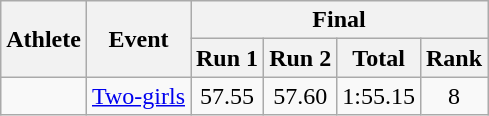<table class="wikitable">
<tr>
<th rowspan="2">Athlete</th>
<th rowspan="2">Event</th>
<th colspan="4">Final</th>
</tr>
<tr>
<th>Run 1</th>
<th>Run 2</th>
<th>Total</th>
<th>Rank</th>
</tr>
<tr>
<td><br></td>
<td><a href='#'>Two-girls</a></td>
<td align="center">57.55</td>
<td align="center">57.60</td>
<td align="center">1:55.15</td>
<td align="center">8</td>
</tr>
</table>
